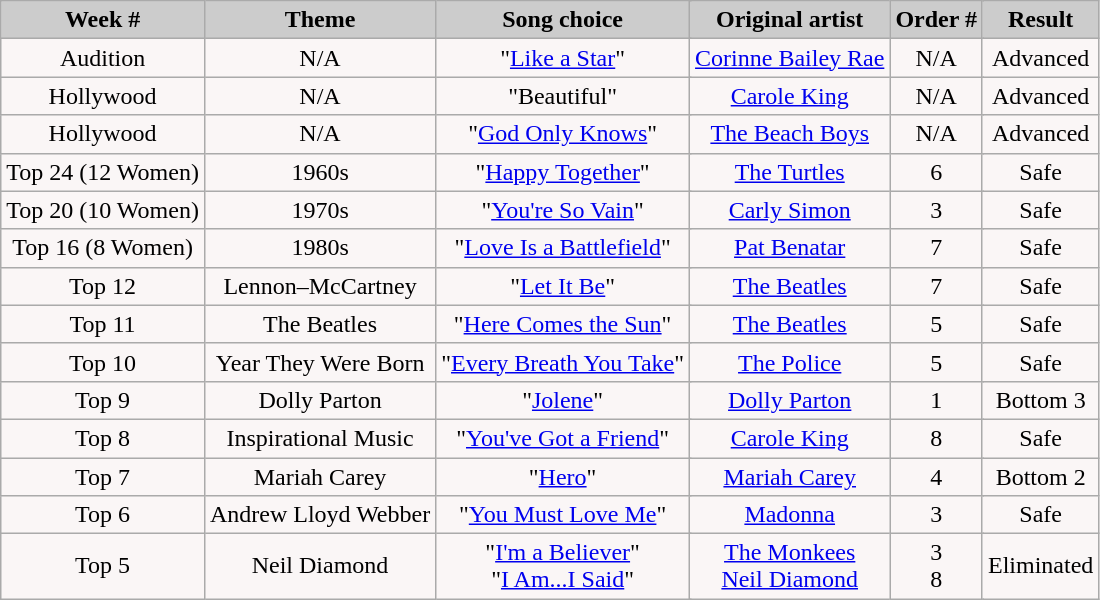<table class="wikitable" style="float:left;">
<tr style="text-align:Center; background:#ccc;">
<td colspan="100"><strong>Week #</strong></td>
<td colspan="100"><strong>Theme</strong></td>
<td colspan="100"><strong>Song choice</strong></td>
<td colspan="100"><strong>Original artist</strong></td>
<td colspan="100"><strong>Order #</strong></td>
<td colspan="100"><strong>Result</strong></td>
</tr>
<tr style="text-align:center; background:#faf6f6;">
<td colspan="100">Audition</td>
<td colspan="100">N/A</td>
<td colspan="100">"<a href='#'>Like a Star</a>"</td>
<td colspan="100"><a href='#'>Corinne Bailey Rae</a></td>
<td colspan="100">N/A</td>
<td colspan="100">Advanced</td>
</tr>
<tr style="text-align:center; background:#faf6f6;">
<td colspan="100">Hollywood</td>
<td colspan="100">N/A</td>
<td colspan="100">"Beautiful"</td>
<td colspan="100"><a href='#'>Carole King</a></td>
<td colspan="100">N/A</td>
<td colspan="100">Advanced</td>
</tr>
<tr style="text-align:center; background:#faf6f6;">
<td colspan="100">Hollywood</td>
<td colspan="100">N/A</td>
<td colspan="100">"<a href='#'>God Only Knows</a>"</td>
<td colspan="100"><a href='#'>The Beach Boys</a></td>
<td colspan="100">N/A</td>
<td colspan="100">Advanced</td>
</tr>
<tr>
<td colspan="100"  style="text-align:center; background:#faf6f6;">Top 24 (12 Women)</td>
<td colspan="100"  style="text-align:center; background:#faf6f6;">1960s</td>
<td colspan="100"  style="text-align:center; background:#faf6f6;">"<a href='#'>Happy Together</a>"</td>
<td colspan="100"  style="text-align:center; background:#faf6f6;"><a href='#'>The Turtles</a></td>
<td colspan="100"  style="text-align:center; background:#faf6f6;">6</td>
<td colspan="100"  style="text-align:center; background:#faf6f6;">Safe</td>
</tr>
<tr style="text-align:center; background:#faf6f6;">
<td colspan="100">Top 20 (10 Women)</td>
<td colspan="100">1970s</td>
<td colspan="100">"<a href='#'>You're So Vain</a>"</td>
<td colspan="100"><a href='#'>Carly Simon</a></td>
<td colspan="100">3</td>
<td colspan="100">Safe</td>
</tr>
<tr style="text-align:center; background:#faf6f6;">
<td colspan="100">Top 16 (8 Women)</td>
<td colspan="100">1980s</td>
<td colspan="100">"<a href='#'>Love Is a Battlefield</a>"</td>
<td colspan="100"><a href='#'>Pat Benatar</a></td>
<td colspan="100">7</td>
<td colspan="100">Safe</td>
</tr>
<tr>
<td colspan="100"  style="text-align:center; background:#faf6f6;">Top 12</td>
<td colspan="100"  style="text-align:center; background:#faf6f6;">Lennon–McCartney</td>
<td colspan="100"  style="text-align:center; background:#faf6f6;">"<a href='#'>Let It Be</a>"</td>
<td colspan="100"  style="text-align:center; background:#faf6f6;"><a href='#'>The Beatles</a></td>
<td colspan="100"  style="text-align:center; background:#faf6f6;">7</td>
<td colspan="100"  style="text-align:center; background:#faf6f6;">Safe</td>
</tr>
<tr style="text-align:center; background:#faf6f6;">
<td colspan="100">Top 11</td>
<td colspan="100">The Beatles</td>
<td colspan="100">"<a href='#'>Here Comes the Sun</a>"</td>
<td colspan="100"><a href='#'>The Beatles</a></td>
<td colspan="100">5</td>
<td colspan="100">Safe</td>
</tr>
<tr style="text-align:center; background:#faf6f6;">
<td colspan="100">Top 10</td>
<td colspan="100">Year They Were Born</td>
<td colspan="100">"<a href='#'>Every Breath You Take</a>"</td>
<td colspan="100"><a href='#'>The Police</a></td>
<td colspan="100">5</td>
<td colspan="100">Safe</td>
</tr>
<tr>
<td colspan="100"  style="text-align:center; background:#faf6f6;">Top 9</td>
<td colspan="100"  style="text-align:center; background:#faf6f6;">Dolly Parton</td>
<td colspan="100"  style="text-align:center; background:#faf6f6;">"<a href='#'>Jolene</a>"</td>
<td colspan="100"  style="text-align:center; background:#faf6f6;"><a href='#'>Dolly Parton</a></td>
<td colspan="100"  style="text-align:center; background:#faf6f6;">1</td>
<td colspan="100"  style="text-align:center; background:#faf6f6;">Bottom 3</td>
</tr>
<tr style="text-align:center; background:#faf6f6;">
<td colspan="100">Top 8</td>
<td colspan="100">Inspirational Music</td>
<td colspan="100">"<a href='#'>You've Got a Friend</a>"</td>
<td colspan="100"><a href='#'>Carole King</a></td>
<td colspan="100">8</td>
<td colspan="100">Safe</td>
</tr>
<tr>
<td colspan="100"  style="text-align:center; background:#faf6f6;">Top 7</td>
<td colspan="100"  style="text-align:center; background:#faf6f6;">Mariah Carey</td>
<td colspan="100"  style="text-align:center; background:#faf6f6;">"<a href='#'>Hero</a>"</td>
<td colspan="100"  style="text-align:center; background:#faf6f6;"><a href='#'>Mariah Carey</a></td>
<td colspan="100"  style="text-align:center; background:#faf6f6;">4</td>
<td colspan="100"  style="text-align:center; background:#faf6f6;">Bottom 2</td>
</tr>
<tr>
<td colspan="100"  style="text-align:center; background:#faf6f6;">Top 6</td>
<td colspan="100"  style="text-align:center; background:#faf6f6;">Andrew Lloyd Webber</td>
<td colspan="100"  style="text-align:center; background:#faf6f6;">"<a href='#'>You Must Love Me</a>"</td>
<td colspan="100"  style="text-align:center; background:#faf6f6;"><a href='#'>Madonna</a></td>
<td colspan="100"  style="text-align:center; background:#faf6f6;">3</td>
<td colspan="100"  style="text-align:center; background:#faf6f6;">Safe</td>
</tr>
<tr style="text-align:center; background:#faf6f6;">
<td colspan="100">Top 5</td>
<td colspan="100">Neil Diamond</td>
<td colspan="100">"<a href='#'>I'm a Believer</a>"<br>"<a href='#'>I Am...I Said</a>"</td>
<td colspan="100"><a href='#'>The Monkees</a><br><a href='#'>Neil Diamond</a></td>
<td colspan="100">3<br>8</td>
<td colspan="100">Eliminated</td>
</tr>
</table>
